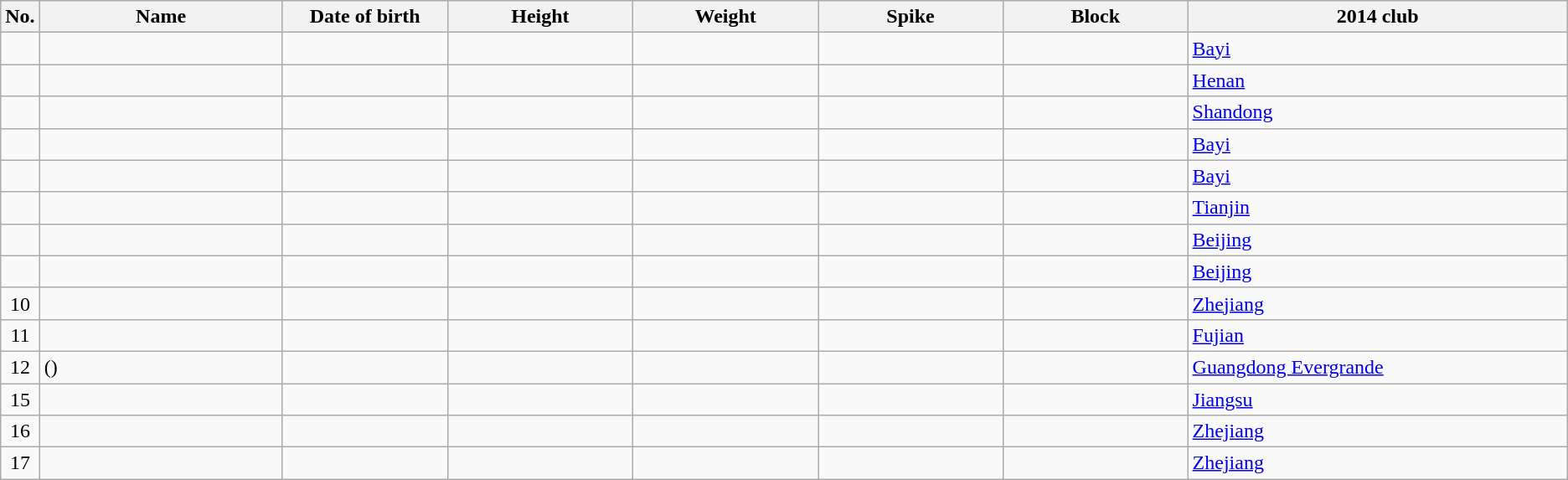<table class="wikitable sortable" style="font-size:100%; text-align:center;">
<tr>
<th>No.</th>
<th style="width:12em">Name</th>
<th style="width:8em">Date of birth</th>
<th style="width:9em">Height</th>
<th style="width:9em">Weight</th>
<th style="width:9em">Spike</th>
<th style="width:9em">Block</th>
<th style="width:19em">2014 club</th>
</tr>
<tr>
<td></td>
<td align=left></td>
<td align=right></td>
<td></td>
<td></td>
<td></td>
<td></td>
<td align=left> <a href='#'>Bayi</a></td>
</tr>
<tr>
<td></td>
<td align=left></td>
<td align=right></td>
<td></td>
<td></td>
<td></td>
<td></td>
<td align=left> <a href='#'>Henan</a></td>
</tr>
<tr>
<td></td>
<td align=left></td>
<td align=right></td>
<td></td>
<td></td>
<td></td>
<td></td>
<td align=left> <a href='#'>Shandong</a></td>
</tr>
<tr>
<td></td>
<td align=left></td>
<td align=right></td>
<td></td>
<td></td>
<td></td>
<td></td>
<td align=left> <a href='#'>Bayi</a></td>
</tr>
<tr>
<td></td>
<td align=left></td>
<td align=right></td>
<td></td>
<td></td>
<td></td>
<td></td>
<td align=left> <a href='#'>Bayi</a></td>
</tr>
<tr>
<td></td>
<td align=left></td>
<td align=right></td>
<td></td>
<td></td>
<td></td>
<td></td>
<td align=left> <a href='#'>Tianjin</a></td>
</tr>
<tr>
<td></td>
<td align=left></td>
<td align=right></td>
<td></td>
<td></td>
<td></td>
<td></td>
<td align=left> <a href='#'>Beijing</a></td>
</tr>
<tr>
<td></td>
<td align=left></td>
<td align=right></td>
<td></td>
<td></td>
<td></td>
<td></td>
<td align=left> <a href='#'>Beijing</a></td>
</tr>
<tr>
<td>10</td>
<td align=left></td>
<td align=right></td>
<td></td>
<td></td>
<td></td>
<td></td>
<td align=left> <a href='#'>Zhejiang</a></td>
</tr>
<tr>
<td>11</td>
<td align=left></td>
<td align=right></td>
<td></td>
<td></td>
<td></td>
<td></td>
<td align=left> <a href='#'>Fujian</a></td>
</tr>
<tr>
<td>12</td>
<td align=left> ()</td>
<td align=right></td>
<td></td>
<td></td>
<td></td>
<td></td>
<td align=left> <a href='#'>Guangdong Evergrande</a></td>
</tr>
<tr>
<td>15</td>
<td align=left></td>
<td align=right></td>
<td></td>
<td></td>
<td></td>
<td></td>
<td align=left> <a href='#'>Jiangsu</a></td>
</tr>
<tr>
<td>16</td>
<td align=left></td>
<td align=right></td>
<td></td>
<td></td>
<td></td>
<td></td>
<td align=left> <a href='#'>Zhejiang</a></td>
</tr>
<tr>
<td>17</td>
<td align=left></td>
<td align=right></td>
<td></td>
<td></td>
<td></td>
<td></td>
<td align=left> <a href='#'>Zhejiang</a></td>
</tr>
</table>
